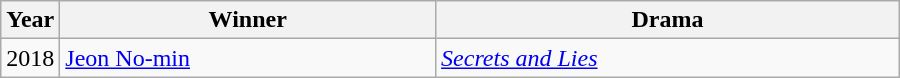<table class="wikitable" style="width:600px">
<tr>
<th width=10>Year</th>
<th>Winner</th>
<th>Drama</th>
</tr>
<tr>
<td>2018</td>
<td><a href='#'>Jeon No-min</a></td>
<td><em><a href='#'>Secrets and Lies</a></em></td>
</tr>
</table>
